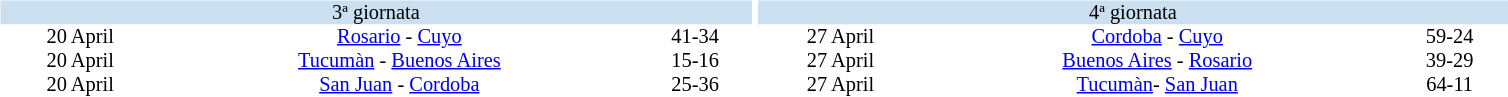<table table width=80%>
<tr>
<td width=50% valign="top"><br><table border=0 cellspacing=0 cellpadding=0 style="font-size: 85%; border-collapse: collapse;" width=100%>
<tr bgcolor="#CADFF0">
<td style="font-size:100%"; align="center" colspan="3">3ª giornata</td>
</tr>
<tr align=center bgcolor=#FFFFFF>
<td>20 April</td>
<td><a href='#'>Rosario</a> - <a href='#'>Cuyo</a></td>
<td>41-34</td>
</tr>
<tr align=center bgcolor=#FFFFFF>
<td>20 April</td>
<td><a href='#'>Tucumàn</a> - <a href='#'>Buenos Aires</a></td>
<td>15-16</td>
</tr>
<tr align=center bgcolor=#FFFFFF>
<td>20 April</td>
<td><a href='#'>San Juan</a> - <a href='#'>Cordoba</a></td>
<td>25-36</td>
</tr>
</table>
</td>
<td width=50% valign="top"><br><table border=0 cellspacing=0 cellpadding=0 style="font-size: 85%; border-collapse: collapse;" width=100%>
<tr bgcolor="#CADFF0">
<td style="font-size:100%"; align="center" colspan="3">4ª giornata</td>
</tr>
<tr align=center bgcolor=#FFFFFF>
<td>27 April</td>
<td><a href='#'>Cordoba</a> - <a href='#'>Cuyo</a></td>
<td>59-24</td>
</tr>
<tr align=center bgcolor=#FFFFFF>
<td>27 April</td>
<td><a href='#'>Buenos Aires</a> - <a href='#'>Rosario</a></td>
<td>39-29</td>
</tr>
<tr align=center bgcolor=#FFFFFF>
<td>27 April</td>
<td><a href='#'>Tucumàn</a>- <a href='#'>San Juan</a></td>
<td>64-11</td>
</tr>
</table>
</td>
</tr>
</table>
